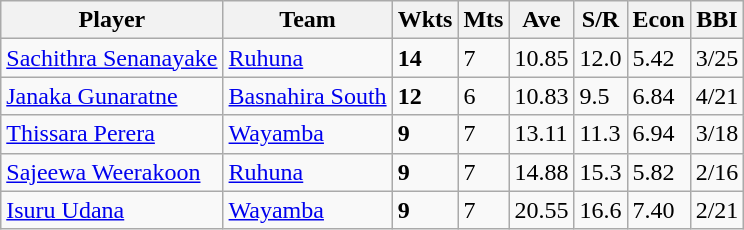<table class="wikitable">
<tr>
<th>Player</th>
<th>Team</th>
<th>Wkts</th>
<th>Mts</th>
<th>Ave</th>
<th>S/R</th>
<th>Econ</th>
<th>BBI</th>
</tr>
<tr>
<td><a href='#'>Sachithra Senanayake</a></td>
<td><a href='#'>Ruhuna</a></td>
<td><strong>14</strong></td>
<td>7</td>
<td>10.85</td>
<td>12.0</td>
<td>5.42</td>
<td>3/25</td>
</tr>
<tr>
<td><a href='#'>Janaka Gunaratne</a></td>
<td><a href='#'>Basnahira South</a></td>
<td><strong>12</strong></td>
<td>6</td>
<td>10.83</td>
<td>9.5</td>
<td>6.84</td>
<td>4/21</td>
</tr>
<tr>
<td><a href='#'>Thissara Perera</a></td>
<td><a href='#'>Wayamba</a></td>
<td><strong>9</strong></td>
<td>7</td>
<td>13.11</td>
<td>11.3</td>
<td>6.94</td>
<td>3/18</td>
</tr>
<tr>
<td><a href='#'>Sajeewa Weerakoon</a></td>
<td><a href='#'>Ruhuna</a></td>
<td><strong>9</strong></td>
<td>7</td>
<td>14.88</td>
<td>15.3</td>
<td>5.82</td>
<td>2/16</td>
</tr>
<tr>
<td><a href='#'>Isuru Udana</a></td>
<td><a href='#'>Wayamba</a></td>
<td><strong>9</strong></td>
<td>7</td>
<td>20.55</td>
<td>16.6</td>
<td>7.40</td>
<td>2/21</td>
</tr>
</table>
